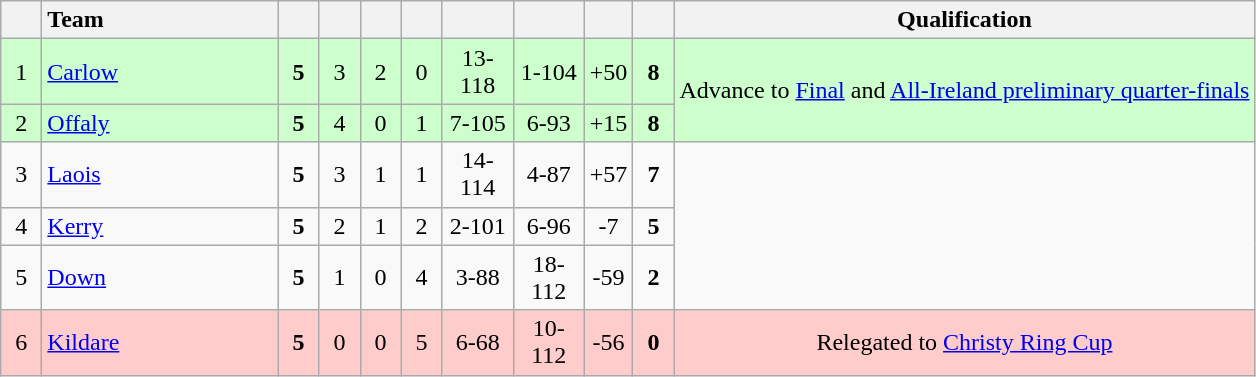<table class="wikitable" style="text-align:center">
<tr>
<th width=20></th>
<th width=150 style="text-align:left;">Team</th>
<th width=20></th>
<th width=20></th>
<th width=20></th>
<th width=20></th>
<th width=40></th>
<th width=40></th>
<th width=20></th>
<th width=20></th>
<th>Qualification</th>
</tr>
<tr style="background:#ccffcc">
<td>1</td>
<td style="text-align:left"> <a href='#'>Carlow</a></td>
<td><strong>5</strong></td>
<td>3</td>
<td>2</td>
<td>0</td>
<td>13-118</td>
<td>1-104</td>
<td>+50</td>
<td><strong>8</strong></td>
<td rowspan="2">Advance to <a href='#'>Final</a> and <a href='#'>All-Ireland preliminary quarter-finals</a></td>
</tr>
<tr style="background:#ccffcc">
<td>2</td>
<td style="text-align:left"> <a href='#'>Offaly</a></td>
<td><strong>5</strong></td>
<td>4</td>
<td>0</td>
<td>1</td>
<td>7-105</td>
<td>6-93</td>
<td>+15</td>
<td><strong>8</strong></td>
</tr>
<tr>
<td>3</td>
<td style="text-align:left"> <a href='#'>Laois</a></td>
<td><strong>5</strong></td>
<td>3</td>
<td>1</td>
<td>1</td>
<td>14-114</td>
<td>4-87</td>
<td>+57</td>
<td><strong>7</strong></td>
<td rowspan="3"></td>
</tr>
<tr>
<td>4</td>
<td style="text-align:left"> <a href='#'>Kerry</a></td>
<td><strong>5</strong></td>
<td>2</td>
<td>1</td>
<td>2</td>
<td>2-101</td>
<td>6-96</td>
<td>-7</td>
<td><strong>5</strong></td>
</tr>
<tr>
<td>5</td>
<td style="text-align:left"> <a href='#'>Down</a></td>
<td><strong>5</strong></td>
<td>1</td>
<td>0</td>
<td>4</td>
<td>3-88</td>
<td>18-112</td>
<td>-59</td>
<td><strong>2</strong></td>
</tr>
<tr style="background:#ffcccc">
<td>6</td>
<td style="text-align:left"> <a href='#'>Kildare</a></td>
<td><strong>5</strong></td>
<td>0</td>
<td>0</td>
<td>5</td>
<td>6-68</td>
<td>10-112</td>
<td>-56</td>
<td><strong>0</strong></td>
<td>Relegated to <a href='#'>Christy Ring Cup</a></td>
</tr>
</table>
